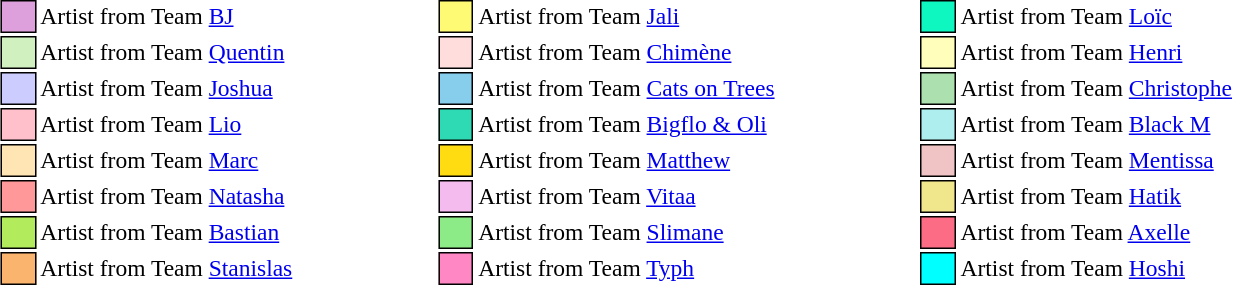<table class="toccolours" style="font-size: 98%; white-space: nowrap; margin-right: auto; margin-left: auto">
<tr>
<td style="background:#dda0dd; border:1px solid black">     </td>
<td>Artist from Team <a href='#'>BJ</a></td>
<td>     </td>
<td>     </td>
<td>     </td>
<td>     </td>
<td style="background:#fffa73; border:1px solid black">     </td>
<td>Artist from Team <a href='#'>Jali</a></td>
<td>     </td>
<td>     </td>
<td>     </td>
<td>     </td>
<td style="background:#0ff7c0; border:1px solid black">     </td>
<td>Artist from Team <a href='#'>Loïc</a></td>
</tr>
<tr>
<td style="background:#d0f0c0; border:1px solid black">     </td>
<td>Artist from Team <a href='#'>Quentin</a></td>
<td>     </td>
<td>     </td>
<td>     </td>
<td>     </td>
<td style="background:#ffdddd; border:1px solid black">     </td>
<td>Artist from Team <a href='#'>Chimène</a></td>
<td>     </td>
<td>     </td>
<td>     </td>
<td>     </td>
<td style="background:#ffffbb; border:1px solid black">     </td>
<td>Artist from Team <a href='#'>Henri</a></td>
</tr>
<tr>
<td style="background:#ccf; border:1px solid black">     </td>
<td>Artist from Team <a href='#'>Joshua</a></td>
<td>     </td>
<td>     </td>
<td>     </td>
<td>     </td>
<td style="background:#87ceed; border:1px solid black">     </td>
<td>Artist from Team <a href='#'>Cats on Trees</a></td>
<td>     </td>
<td>     </td>
<td>     </td>
<td>     </td>
<td style="background:#ace1af; border:1px solid black">     </td>
<td>Artist from Team <a href='#'>Christophe</a></td>
</tr>
<tr>
<td style="background: pink; border:1px solid black">     </td>
<td>Artist from Team <a href='#'>Lio</a></td>
<td>     </td>
<td>     </td>
<td>     </td>
<td>     </td>
<td style="background:#2ddab4; border:1px solid black">     </td>
<td>Artist from Team <a href='#'>Bigflo & Oli</a></td>
<td>     </td>
<td>     </td>
<td>     </td>
<td>     </td>
<td style="background:#afeeee; border:1px solid black">     </td>
<td>Artist from Team <a href='#'>Black M</a></td>
</tr>
<tr>
<td style="background:#ffe5b4; border:1px solid black">     </td>
<td>Artist from Team <a href='#'>Marc</a></td>
<td>     </td>
<td>     </td>
<td>     </td>
<td>     </td>
<td style="background:#ffdb11; border:1px solid black">     </td>
<td>Artist from Team <a href='#'>Matthew</a></td>
<td>     </td>
<td>     </td>
<td>     </td>
<td>     </td>
<td style="background:#f0c4c4; border:1px solid black">     </td>
<td>Artist from Team <a href='#'>Mentissa</a></td>
</tr>
<tr>
<td style="background:#ff9999; border:1px solid black">     </td>
<td>Artist from Team <a href='#'>Natasha</a></td>
<td>     </td>
<td>     </td>
<td>     </td>
<td>     </td>
<td style="background:#f4bbee; border:1px solid black">     </td>
<td>Artist from Team <a href='#'>Vitaa</a></td>
<td>     </td>
<td>     </td>
<td>     </td>
<td>     </td>
<td style="background:khaki; border:1px solid black">     </td>
<td>Artist from Team <a href='#'>Hatik</a></td>
</tr>
<tr>
<td style="background:#B2EC5D; border:1px solid black">     </td>
<td>Artist from Team <a href='#'>Bastian</a></td>
<td>     </td>
<td>     </td>
<td>     </td>
<td>     </td>
<td style="background:#8deb87; border:1px solid black">     </td>
<td>Artist from Team <a href='#'>Slimane</a></td>
<td>     </td>
<td>     </td>
<td>     </td>
<td>     </td>
<td style="background:#FC6C85; border:1px solid black">     </td>
<td>Artist from Team <a href='#'>Axelle</a></td>
</tr>
<tr>
<td style="background:#fbb46e; border:1px solid black">     </td>
<td>Artist from Team <a href='#'>Stanislas</a></td>
<td>     </td>
<td>     </td>
<td>     </td>
<td>     </td>
<td style="background:#FF87C3; border:1px solid black">     </td>
<td>Artist from Team <a href='#'>Typh</a></td>
<td>     </td>
<td>     </td>
<td>     </td>
<td>     </td>
<td style="background:#00FFFF; border:1px solid black">     </td>
<td>Artist from Team <a href='#'>Hoshi</a></td>
</tr>
</table>
